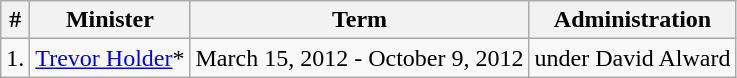<table class="wikitable">
<tr>
<th>#</th>
<th>Minister</th>
<th>Term</th>
<th>Administration</th>
</tr>
<tr>
<td>1.</td>
<td><a href='#'>Trevor Holder</a>*</td>
<td>March 15, 2012 - October 9, 2012</td>
<td>under David Alward</td>
</tr>
</table>
